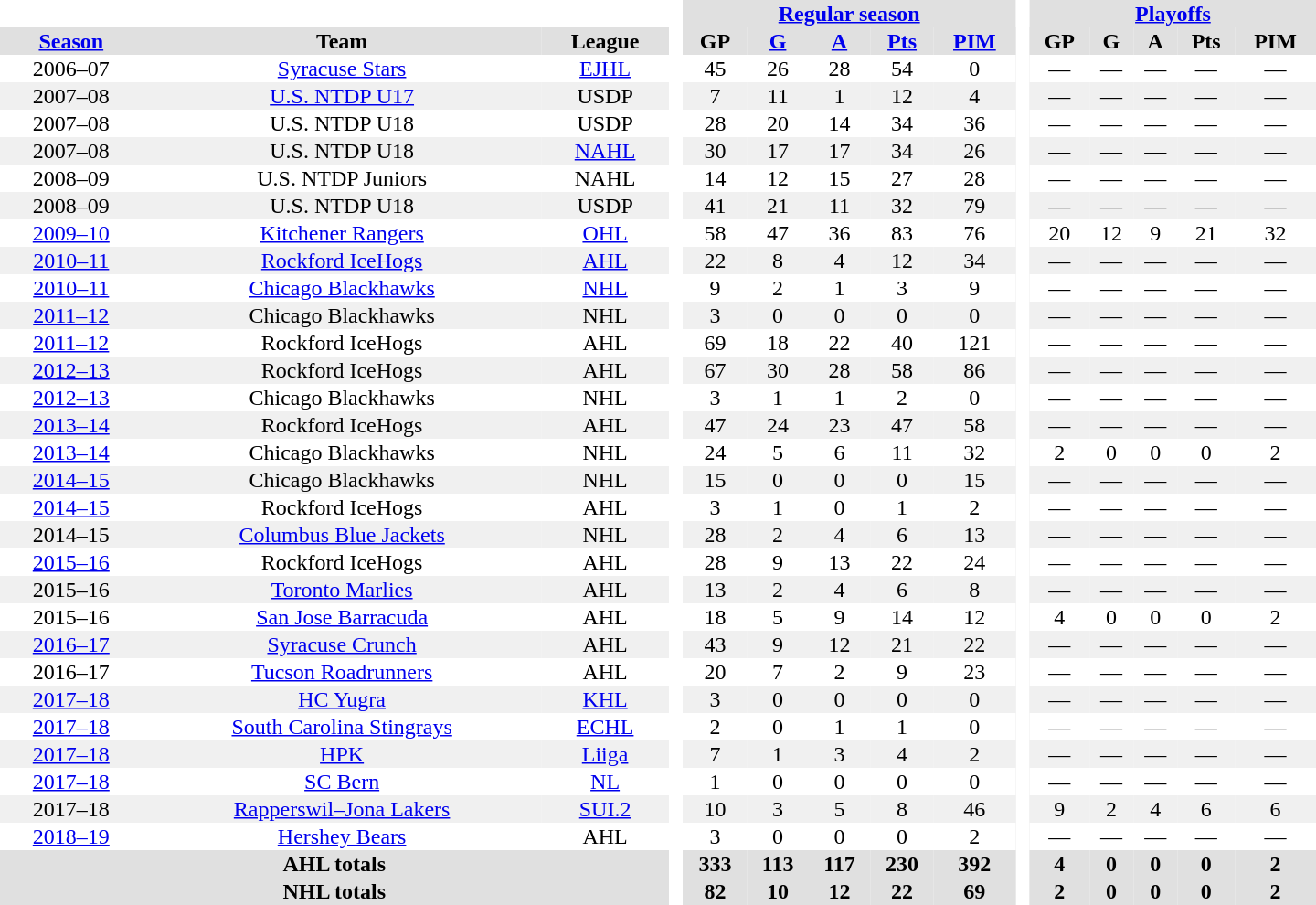<table border="0" cellpadding="1" cellspacing="0" style="text-align:center; width:60em">
<tr bgcolor="#e0e0e0">
<th colspan="3" bgcolor="#ffffff"> </th>
<th rowspan="99" bgcolor="#ffffff"> </th>
<th colspan="5"><a href='#'>Regular season</a></th>
<th rowspan="99" bgcolor="#ffffff"> </th>
<th colspan="5"><a href='#'>Playoffs</a></th>
</tr>
<tr bgcolor="#e0e0e0">
<th><a href='#'>Season</a></th>
<th>Team</th>
<th>League</th>
<th>GP</th>
<th><a href='#'>G</a></th>
<th><a href='#'>A</a></th>
<th><a href='#'>Pts</a></th>
<th><a href='#'>PIM</a></th>
<th>GP</th>
<th>G</th>
<th>A</th>
<th>Pts</th>
<th>PIM</th>
</tr>
<tr>
<td>2006–07</td>
<td><a href='#'>Syracuse Stars</a></td>
<td><a href='#'>EJHL</a></td>
<td>45</td>
<td>26</td>
<td>28</td>
<td>54</td>
<td>0</td>
<td>—</td>
<td>—</td>
<td>—</td>
<td>—</td>
<td>—</td>
</tr>
<tr style="background:#f0f0f0;">
<td>2007–08</td>
<td><a href='#'>U.S. NTDP U17</a></td>
<td>USDP</td>
<td>7</td>
<td>11</td>
<td>1</td>
<td>12</td>
<td>4</td>
<td>—</td>
<td>—</td>
<td>—</td>
<td>—</td>
<td>—</td>
</tr>
<tr>
<td>2007–08</td>
<td>U.S. NTDP U18</td>
<td>USDP</td>
<td>28</td>
<td>20</td>
<td>14</td>
<td>34</td>
<td>36</td>
<td>—</td>
<td>—</td>
<td>—</td>
<td>—</td>
<td>—</td>
</tr>
<tr style="background:#f0f0f0;">
<td>2007–08</td>
<td>U.S. NTDP U18</td>
<td><a href='#'>NAHL</a></td>
<td>30</td>
<td>17</td>
<td>17</td>
<td>34</td>
<td>26</td>
<td>—</td>
<td>—</td>
<td>—</td>
<td>—</td>
<td>—</td>
</tr>
<tr>
<td>2008–09</td>
<td>U.S. NTDP Juniors</td>
<td>NAHL</td>
<td>14</td>
<td>12</td>
<td>15</td>
<td>27</td>
<td>28</td>
<td>—</td>
<td>—</td>
<td>—</td>
<td>—</td>
<td>—</td>
</tr>
<tr style="background:#f0f0f0;">
<td>2008–09</td>
<td>U.S. NTDP U18</td>
<td>USDP</td>
<td>41</td>
<td>21</td>
<td>11</td>
<td>32</td>
<td>79</td>
<td>—</td>
<td>—</td>
<td>—</td>
<td>—</td>
<td>—</td>
</tr>
<tr>
<td><a href='#'>2009–10</a></td>
<td><a href='#'>Kitchener Rangers</a></td>
<td><a href='#'>OHL</a></td>
<td>58</td>
<td>47</td>
<td>36</td>
<td>83</td>
<td>76</td>
<td>20</td>
<td>12</td>
<td>9</td>
<td>21</td>
<td>32</td>
</tr>
<tr style="background:#f0f0f0;">
<td><a href='#'>2010–11</a></td>
<td><a href='#'>Rockford IceHogs</a></td>
<td><a href='#'>AHL</a></td>
<td>22</td>
<td>8</td>
<td>4</td>
<td>12</td>
<td>34</td>
<td>—</td>
<td>—</td>
<td>—</td>
<td>—</td>
<td>—</td>
</tr>
<tr>
<td><a href='#'>2010–11</a></td>
<td><a href='#'>Chicago Blackhawks</a></td>
<td><a href='#'>NHL</a></td>
<td>9</td>
<td>2</td>
<td>1</td>
<td>3</td>
<td>9</td>
<td>—</td>
<td>—</td>
<td>—</td>
<td>—</td>
<td>—</td>
</tr>
<tr style="background:#f0f0f0;">
<td><a href='#'>2011–12</a></td>
<td>Chicago Blackhawks</td>
<td>NHL</td>
<td>3</td>
<td>0</td>
<td>0</td>
<td>0</td>
<td>0</td>
<td>—</td>
<td>—</td>
<td>—</td>
<td>—</td>
<td>—</td>
</tr>
<tr>
<td><a href='#'>2011–12</a></td>
<td>Rockford IceHogs</td>
<td>AHL</td>
<td>69</td>
<td>18</td>
<td>22</td>
<td>40</td>
<td>121</td>
<td>—</td>
<td>—</td>
<td>—</td>
<td>—</td>
<td>—</td>
</tr>
<tr style="background:#f0f0f0;">
<td><a href='#'>2012–13</a></td>
<td>Rockford IceHogs</td>
<td>AHL</td>
<td>67</td>
<td>30</td>
<td>28</td>
<td>58</td>
<td>86</td>
<td>—</td>
<td>—</td>
<td>—</td>
<td>—</td>
<td>—</td>
</tr>
<tr>
<td><a href='#'>2012–13</a></td>
<td>Chicago Blackhawks</td>
<td>NHL</td>
<td>3</td>
<td>1</td>
<td>1</td>
<td>2</td>
<td>0</td>
<td>—</td>
<td>—</td>
<td>—</td>
<td>—</td>
<td>—</td>
</tr>
<tr style="background:#f0f0f0;">
<td><a href='#'>2013–14</a></td>
<td>Rockford IceHogs</td>
<td>AHL</td>
<td>47</td>
<td>24</td>
<td>23</td>
<td>47</td>
<td>58</td>
<td>—</td>
<td>—</td>
<td>—</td>
<td>—</td>
<td>—</td>
</tr>
<tr>
<td><a href='#'>2013–14</a></td>
<td>Chicago Blackhawks</td>
<td>NHL</td>
<td>24</td>
<td>5</td>
<td>6</td>
<td>11</td>
<td>32</td>
<td>2</td>
<td>0</td>
<td>0</td>
<td>0</td>
<td>2</td>
</tr>
<tr style="background:#f0f0f0;">
<td><a href='#'>2014–15</a></td>
<td>Chicago Blackhawks</td>
<td>NHL</td>
<td>15</td>
<td>0</td>
<td>0</td>
<td>0</td>
<td>15</td>
<td>—</td>
<td>—</td>
<td>—</td>
<td>—</td>
<td>—</td>
</tr>
<tr>
<td><a href='#'>2014–15</a></td>
<td>Rockford IceHogs</td>
<td>AHL</td>
<td>3</td>
<td>1</td>
<td>0</td>
<td>1</td>
<td>2</td>
<td>—</td>
<td>—</td>
<td>—</td>
<td>—</td>
<td>—</td>
</tr>
<tr style="background:#f0f0f0;">
<td>2014–15</td>
<td><a href='#'>Columbus Blue Jackets</a></td>
<td>NHL</td>
<td>28</td>
<td>2</td>
<td>4</td>
<td>6</td>
<td>13</td>
<td>—</td>
<td>—</td>
<td>—</td>
<td>—</td>
<td>—</td>
</tr>
<tr>
<td><a href='#'>2015–16</a></td>
<td>Rockford IceHogs</td>
<td>AHL</td>
<td>28</td>
<td>9</td>
<td>13</td>
<td>22</td>
<td>24</td>
<td>—</td>
<td>—</td>
<td>—</td>
<td>—</td>
<td>—</td>
</tr>
<tr style="background:#f0f0f0;">
<td>2015–16</td>
<td><a href='#'>Toronto Marlies</a></td>
<td>AHL</td>
<td>13</td>
<td>2</td>
<td>4</td>
<td>6</td>
<td>8</td>
<td>—</td>
<td>—</td>
<td>—</td>
<td>—</td>
<td>—</td>
</tr>
<tr>
<td>2015–16</td>
<td><a href='#'>San Jose Barracuda</a></td>
<td>AHL</td>
<td>18</td>
<td>5</td>
<td>9</td>
<td>14</td>
<td>12</td>
<td>4</td>
<td>0</td>
<td>0</td>
<td>0</td>
<td>2</td>
</tr>
<tr style="background:#f0f0f0;">
<td><a href='#'>2016–17</a></td>
<td><a href='#'>Syracuse Crunch</a></td>
<td>AHL</td>
<td>43</td>
<td>9</td>
<td>12</td>
<td>21</td>
<td>22</td>
<td>—</td>
<td>—</td>
<td>—</td>
<td>—</td>
<td>—</td>
</tr>
<tr>
<td>2016–17</td>
<td><a href='#'>Tucson Roadrunners</a></td>
<td>AHL</td>
<td>20</td>
<td>7</td>
<td>2</td>
<td>9</td>
<td>23</td>
<td>—</td>
<td>—</td>
<td>—</td>
<td>—</td>
<td>—</td>
</tr>
<tr style="background:#f0f0f0;">
<td><a href='#'>2017–18</a></td>
<td><a href='#'>HC Yugra</a></td>
<td><a href='#'>KHL</a></td>
<td>3</td>
<td>0</td>
<td>0</td>
<td>0</td>
<td>0</td>
<td>—</td>
<td>—</td>
<td>—</td>
<td>—</td>
<td>—</td>
</tr>
<tr>
<td><a href='#'>2017–18</a></td>
<td><a href='#'>South Carolina Stingrays</a></td>
<td><a href='#'>ECHL</a></td>
<td>2</td>
<td>0</td>
<td>1</td>
<td>1</td>
<td>0</td>
<td>—</td>
<td>—</td>
<td>—</td>
<td>—</td>
<td>—</td>
</tr>
<tr style="background:#f0f0f0;">
<td><a href='#'>2017–18</a></td>
<td><a href='#'>HPK</a></td>
<td><a href='#'>Liiga</a></td>
<td>7</td>
<td>1</td>
<td>3</td>
<td>4</td>
<td>2</td>
<td>—</td>
<td>—</td>
<td>—</td>
<td>—</td>
<td>—</td>
</tr>
<tr>
<td><a href='#'>2017–18</a></td>
<td><a href='#'>SC Bern</a></td>
<td><a href='#'>NL</a></td>
<td>1</td>
<td>0</td>
<td>0</td>
<td>0</td>
<td>0</td>
<td>—</td>
<td>—</td>
<td>—</td>
<td>—</td>
<td>—</td>
</tr>
<tr style="background:#f0f0f0;">
<td 2017–18 SL season>2017–18</td>
<td><a href='#'>Rapperswil–Jona Lakers</a></td>
<td><a href='#'>SUI.2</a></td>
<td>10</td>
<td>3</td>
<td>5</td>
<td>8</td>
<td>46</td>
<td>9</td>
<td>2</td>
<td>4</td>
<td>6</td>
<td>6</td>
</tr>
<tr>
<td><a href='#'>2018–19</a></td>
<td><a href='#'>Hershey Bears</a></td>
<td>AHL</td>
<td>3</td>
<td>0</td>
<td>0</td>
<td>0</td>
<td>2</td>
<td>—</td>
<td>—</td>
<td>—</td>
<td>—</td>
<td>—</td>
</tr>
<tr bgcolor="#e0e0e0">
<th colspan=3>AHL totals</th>
<th>333</th>
<th>113</th>
<th>117</th>
<th>230</th>
<th>392</th>
<th>4</th>
<th>0</th>
<th>0</th>
<th>0</th>
<th>2</th>
</tr>
<tr bgcolor="#e0e0e0">
<th colspan=3>NHL totals</th>
<th>82</th>
<th>10</th>
<th>12</th>
<th>22</th>
<th>69</th>
<th>2</th>
<th>0</th>
<th>0</th>
<th>0</th>
<th>2</th>
</tr>
</table>
